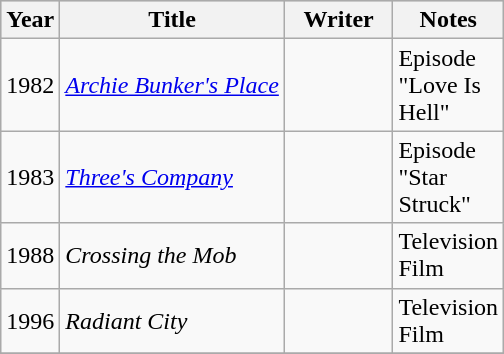<table class="wikitable">
<tr style="background:#ccc; text-align:center;">
<th>Year</th>
<th>Title</th>
<th width="65">Writer</th>
<th width="65">Notes</th>
</tr>
<tr>
<td>1982</td>
<td><em><a href='#'>Archie Bunker's Place</a></em></td>
<td></td>
<td>Episode "Love Is Hell"</td>
</tr>
<tr>
<td>1983</td>
<td><em><a href='#'>Three's Company</a></em></td>
<td></td>
<td>Episode "Star Struck"</td>
</tr>
<tr>
<td>1988</td>
<td><em>Crossing the Mob</em></td>
<td></td>
<td>Television Film</td>
</tr>
<tr>
<td>1996</td>
<td><em>Radiant City</em></td>
<td></td>
<td>Television Film</td>
</tr>
<tr>
</tr>
</table>
